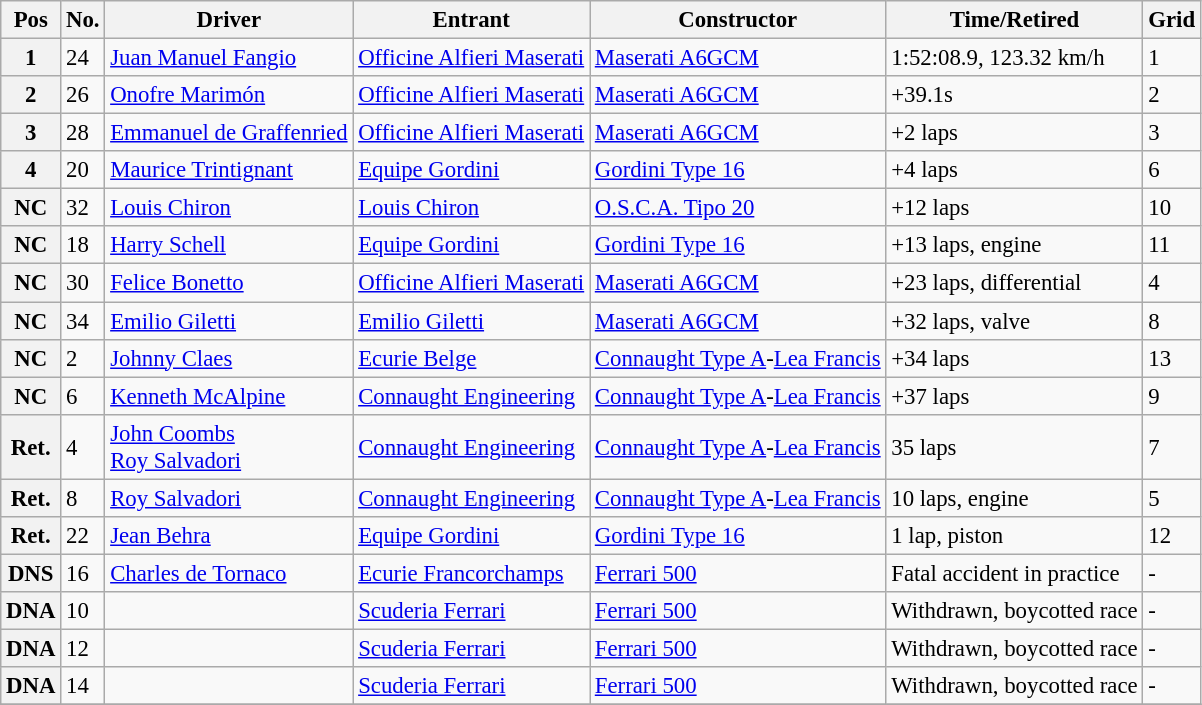<table class="wikitable sortable" style="font-size: 95%;">
<tr>
<th>Pos</th>
<th>No.</th>
<th>Driver</th>
<th>Entrant</th>
<th>Constructor</th>
<th>Time/Retired</th>
<th>Grid</th>
</tr>
<tr>
<th>1</th>
<td>24</td>
<td> <a href='#'>Juan Manuel Fangio</a></td>
<td><a href='#'>Officine Alfieri Maserati</a></td>
<td><a href='#'>Maserati A6GCM</a></td>
<td>1:52:08.9, 123.32 km/h</td>
<td>1</td>
</tr>
<tr>
<th>2</th>
<td>26</td>
<td> <a href='#'>Onofre Marimón</a></td>
<td><a href='#'>Officine Alfieri Maserati</a></td>
<td><a href='#'>Maserati A6GCM</a></td>
<td>+39.1s</td>
<td>2</td>
</tr>
<tr>
<th>3</th>
<td>28</td>
<td> <a href='#'>Emmanuel de Graffenried</a></td>
<td><a href='#'>Officine Alfieri Maserati</a></td>
<td><a href='#'>Maserati A6GCM</a></td>
<td>+2 laps</td>
<td>3</td>
</tr>
<tr>
<th>4</th>
<td>20</td>
<td> <a href='#'>Maurice Trintignant</a></td>
<td><a href='#'>Equipe Gordini</a></td>
<td><a href='#'>Gordini Type 16</a></td>
<td>+4 laps</td>
<td>6</td>
</tr>
<tr>
<th>NC</th>
<td>32</td>
<td> <a href='#'>Louis Chiron</a></td>
<td><a href='#'>Louis Chiron</a></td>
<td><a href='#'>O.S.C.A. Tipo 20</a></td>
<td>+12 laps</td>
<td>10</td>
</tr>
<tr>
<th>NC</th>
<td>18</td>
<td> <a href='#'>Harry Schell</a></td>
<td><a href='#'>Equipe Gordini</a></td>
<td><a href='#'>Gordini Type 16</a></td>
<td>+13 laps, engine</td>
<td>11</td>
</tr>
<tr>
<th>NC</th>
<td>30</td>
<td> <a href='#'>Felice Bonetto</a></td>
<td><a href='#'>Officine Alfieri Maserati</a></td>
<td><a href='#'>Maserati A6GCM</a></td>
<td>+23 laps, differential</td>
<td>4</td>
</tr>
<tr>
<th>NC</th>
<td>34</td>
<td> <a href='#'>Emilio Giletti</a></td>
<td><a href='#'>Emilio Giletti</a></td>
<td><a href='#'>Maserati A6GCM</a></td>
<td>+32 laps, valve</td>
<td>8</td>
</tr>
<tr>
<th>NC</th>
<td>2</td>
<td> <a href='#'>Johnny Claes</a></td>
<td><a href='#'>Ecurie Belge</a></td>
<td><a href='#'>Connaught Type A</a>-<a href='#'>Lea Francis</a></td>
<td>+34 laps</td>
<td>13</td>
</tr>
<tr>
<th>NC</th>
<td>6</td>
<td> <a href='#'>Kenneth McAlpine</a></td>
<td><a href='#'>Connaught Engineering</a></td>
<td><a href='#'>Connaught Type A</a>-<a href='#'>Lea Francis</a></td>
<td>+37 laps</td>
<td>9</td>
</tr>
<tr>
<th>Ret.</th>
<td>4</td>
<td> <a href='#'>John Coombs</a><br> <a href='#'>Roy Salvadori</a></td>
<td><a href='#'>Connaught Engineering</a></td>
<td><a href='#'>Connaught Type A</a>-<a href='#'>Lea Francis</a></td>
<td>35 laps</td>
<td>7</td>
</tr>
<tr>
<th>Ret.</th>
<td>8</td>
<td> <a href='#'>Roy Salvadori</a></td>
<td><a href='#'>Connaught Engineering</a></td>
<td><a href='#'>Connaught Type A</a>-<a href='#'>Lea Francis</a></td>
<td>10 laps, engine</td>
<td>5</td>
</tr>
<tr>
<th>Ret.</th>
<td>22</td>
<td> <a href='#'>Jean Behra</a></td>
<td><a href='#'>Equipe Gordini</a></td>
<td><a href='#'>Gordini Type 16</a></td>
<td>1 lap, piston</td>
<td>12</td>
</tr>
<tr>
<th>DNS</th>
<td>16</td>
<td> <a href='#'>Charles de Tornaco</a></td>
<td><a href='#'>Ecurie Francorchamps</a></td>
<td><a href='#'>Ferrari 500</a></td>
<td>Fatal accident in practice</td>
<td>-</td>
</tr>
<tr>
<th>DNA</th>
<td>10</td>
<td></td>
<td><a href='#'>Scuderia Ferrari</a></td>
<td><a href='#'>Ferrari 500</a></td>
<td>Withdrawn, boycotted race</td>
<td>-</td>
</tr>
<tr>
<th>DNA</th>
<td>12</td>
<td></td>
<td><a href='#'>Scuderia Ferrari</a></td>
<td><a href='#'>Ferrari 500</a></td>
<td>Withdrawn, boycotted race</td>
<td>-</td>
</tr>
<tr>
<th>DNA</th>
<td>14</td>
<td></td>
<td><a href='#'>Scuderia Ferrari</a></td>
<td><a href='#'>Ferrari 500</a></td>
<td>Withdrawn, boycotted race</td>
<td>-</td>
</tr>
<tr>
</tr>
</table>
